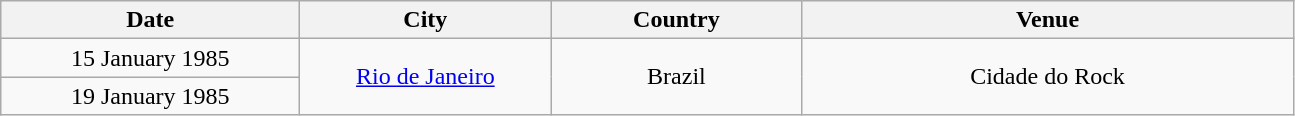<table class="wikitable" style="text-align:center;">
<tr>
<th scope="col" style="width:12em;">Date</th>
<th scope="col" style="width:10em;">City</th>
<th scope="col" style="width:10em;">Country</th>
<th scope="col" style="width:20em;">Venue</th>
</tr>
<tr>
<td>15 January 1985</td>
<td rowspan="2"><a href='#'>Rio de Janeiro</a></td>
<td rowspan="2">Brazil</td>
<td rowspan="2">Cidade do Rock</td>
</tr>
<tr>
<td>19 January 1985</td>
</tr>
</table>
